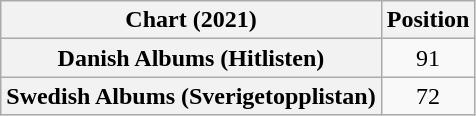<table class="wikitable sortable plainrowheaders" style="text-align:center">
<tr>
<th>Chart (2021)</th>
<th>Position</th>
</tr>
<tr>
<th scope="row">Danish Albums (Hitlisten)</th>
<td>91</td>
</tr>
<tr>
<th scope="row">Swedish Albums (Sverigetopplistan)</th>
<td>72</td>
</tr>
</table>
